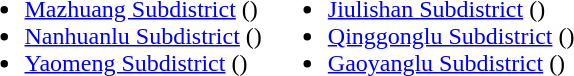<table>
<tr>
<td valign="top"><br><ul><li><a href='#'>Mazhuang Subdistrict</a> ()</li><li><a href='#'>Nanhuanlu Subdistrict</a> ()</li><li><a href='#'>Yaomeng Subdistrict</a> ()</li></ul></td>
<td valign="top"><br><ul><li><a href='#'>Jiulishan Subdistrict</a> ()</li><li><a href='#'>Qinggonglu Subdistrict</a> ()</li><li><a href='#'>Gaoyanglu Subdistrict</a> ()</li></ul></td>
</tr>
</table>
